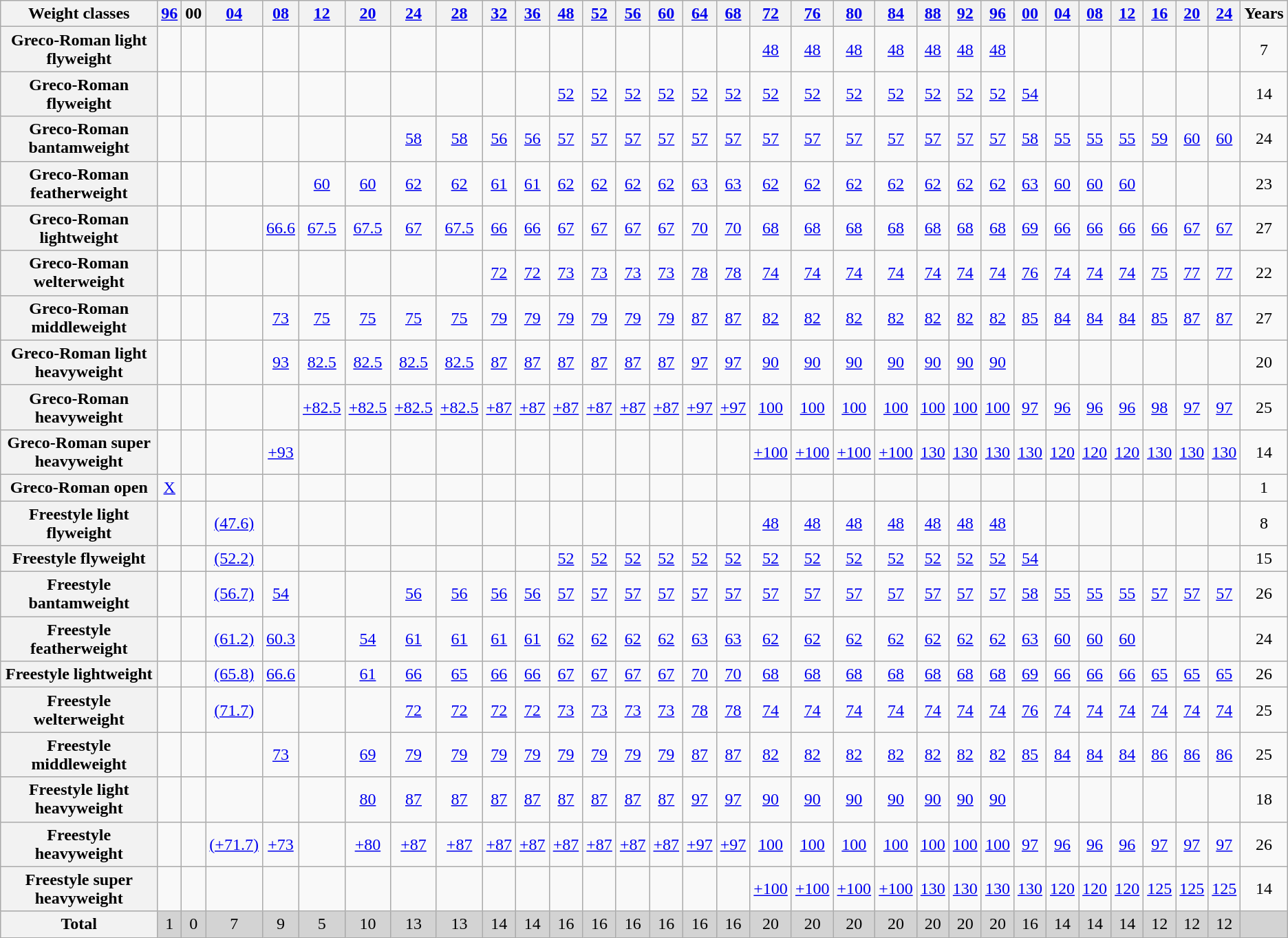<table class="wikitable plainrowheaders sticky-table-row1 sticky-table-col1" style="text-align: center;">
<tr>
<th scope="col">Weight classes</th>
<th scope="col"><a href='#'>96</a></th>
<th scope="col">00</th>
<th scope="col"><a href='#'>04</a></th>
<th scope="col"><a href='#'>08</a></th>
<th scope="col"><a href='#'>12</a></th>
<th scope="col"><a href='#'>20</a></th>
<th scope="col"><a href='#'>24</a></th>
<th scope="col"><a href='#'>28</a></th>
<th scope="col"><a href='#'>32</a></th>
<th scope="col"><a href='#'>36</a></th>
<th scope="col"><a href='#'>48</a></th>
<th scope="col"><a href='#'>52</a></th>
<th scope="col"><a href='#'>56</a></th>
<th scope="col"><a href='#'>60</a></th>
<th scope="col"><a href='#'>64</a></th>
<th scope="col"><a href='#'>68</a></th>
<th scope="col"><a href='#'>72</a></th>
<th scope="col"><a href='#'>76</a></th>
<th scope="col"><a href='#'>80</a></th>
<th scope="col"><a href='#'>84</a></th>
<th scope="col"><a href='#'>88</a></th>
<th scope="col"><a href='#'>92</a></th>
<th scope="col"><a href='#'>96</a></th>
<th scope="col"><a href='#'>00</a></th>
<th scope="col"><a href='#'>04</a></th>
<th scope="col"><a href='#'>08</a></th>
<th scope="col"><a href='#'>12</a></th>
<th scope="col"><a href='#'>16</a></th>
<th scope="col"><a href='#'>20</a></th>
<th scope="col"><a href='#'>24</a></th>
<th scope="col">Years</th>
</tr>
<tr>
<th scope="row">Greco-Roman light flyweight</th>
<td></td>
<td></td>
<td></td>
<td></td>
<td></td>
<td></td>
<td></td>
<td></td>
<td></td>
<td></td>
<td></td>
<td></td>
<td></td>
<td></td>
<td></td>
<td></td>
<td><a href='#'>48</a></td>
<td><a href='#'>48</a></td>
<td><a href='#'>48</a></td>
<td><a href='#'>48</a></td>
<td><a href='#'>48</a></td>
<td><a href='#'>48</a></td>
<td><a href='#'>48</a></td>
<td></td>
<td></td>
<td></td>
<td></td>
<td></td>
<td></td>
<td></td>
<td>7</td>
</tr>
<tr>
<th scope="row">Greco-Roman flyweight</th>
<td></td>
<td></td>
<td></td>
<td></td>
<td></td>
<td></td>
<td></td>
<td></td>
<td></td>
<td></td>
<td><a href='#'>52</a></td>
<td><a href='#'>52</a></td>
<td><a href='#'>52</a></td>
<td><a href='#'>52</a></td>
<td><a href='#'>52</a></td>
<td><a href='#'>52</a></td>
<td><a href='#'>52</a></td>
<td><a href='#'>52</a></td>
<td><a href='#'>52</a></td>
<td><a href='#'>52</a></td>
<td><a href='#'>52</a></td>
<td><a href='#'>52</a></td>
<td><a href='#'>52</a></td>
<td><a href='#'>54</a></td>
<td></td>
<td></td>
<td></td>
<td></td>
<td></td>
<td></td>
<td>14</td>
</tr>
<tr>
<th scope="row">Greco-Roman bantamweight</th>
<td></td>
<td></td>
<td></td>
<td></td>
<td></td>
<td></td>
<td><a href='#'>58</a></td>
<td><a href='#'>58</a></td>
<td><a href='#'>56</a></td>
<td><a href='#'>56</a></td>
<td><a href='#'>57</a></td>
<td><a href='#'>57</a></td>
<td><a href='#'>57</a></td>
<td><a href='#'>57</a></td>
<td><a href='#'>57</a></td>
<td><a href='#'>57</a></td>
<td><a href='#'>57</a></td>
<td><a href='#'>57</a></td>
<td><a href='#'>57</a></td>
<td><a href='#'>57</a></td>
<td><a href='#'>57</a></td>
<td><a href='#'>57</a></td>
<td><a href='#'>57</a></td>
<td><a href='#'>58</a></td>
<td><a href='#'>55</a></td>
<td><a href='#'>55</a></td>
<td><a href='#'>55</a></td>
<td><a href='#'>59</a></td>
<td><a href='#'>60</a></td>
<td><a href='#'>60</a></td>
<td>24</td>
</tr>
<tr>
<th scope="row">Greco-Roman featherweight</th>
<td></td>
<td></td>
<td></td>
<td></td>
<td><a href='#'>60</a></td>
<td><a href='#'>60</a></td>
<td><a href='#'>62</a></td>
<td><a href='#'>62</a></td>
<td><a href='#'>61</a></td>
<td><a href='#'>61</a></td>
<td><a href='#'>62</a></td>
<td><a href='#'>62</a></td>
<td><a href='#'>62</a></td>
<td><a href='#'>62</a></td>
<td><a href='#'>63</a></td>
<td><a href='#'>63</a></td>
<td><a href='#'>62</a></td>
<td><a href='#'>62</a></td>
<td><a href='#'>62</a></td>
<td><a href='#'>62</a></td>
<td><a href='#'>62</a></td>
<td><a href='#'>62</a></td>
<td><a href='#'>62</a></td>
<td><a href='#'>63</a></td>
<td><a href='#'>60</a></td>
<td><a href='#'>60</a></td>
<td><a href='#'>60</a></td>
<td></td>
<td></td>
<td></td>
<td>23</td>
</tr>
<tr>
<th scope="row">Greco-Roman lightweight</th>
<td></td>
<td></td>
<td></td>
<td><a href='#'>66.6</a></td>
<td><a href='#'>67.5</a></td>
<td><a href='#'>67.5</a></td>
<td><a href='#'>67</a></td>
<td><a href='#'>67.5</a></td>
<td><a href='#'>66</a></td>
<td><a href='#'>66</a></td>
<td><a href='#'>67</a></td>
<td><a href='#'>67</a></td>
<td><a href='#'>67</a></td>
<td><a href='#'>67</a></td>
<td><a href='#'>70</a></td>
<td><a href='#'>70</a></td>
<td><a href='#'>68</a></td>
<td><a href='#'>68</a></td>
<td><a href='#'>68</a></td>
<td><a href='#'>68</a></td>
<td><a href='#'>68</a></td>
<td><a href='#'>68</a></td>
<td><a href='#'>68</a></td>
<td><a href='#'>69</a></td>
<td><a href='#'>66</a></td>
<td><a href='#'>66</a></td>
<td><a href='#'>66</a></td>
<td><a href='#'>66</a></td>
<td><a href='#'>67</a></td>
<td><a href='#'>67</a></td>
<td>27</td>
</tr>
<tr>
<th scope="row">Greco-Roman welterweight</th>
<td></td>
<td></td>
<td></td>
<td></td>
<td></td>
<td></td>
<td></td>
<td></td>
<td><a href='#'>72</a></td>
<td><a href='#'>72</a></td>
<td><a href='#'>73</a></td>
<td><a href='#'>73</a></td>
<td><a href='#'>73</a></td>
<td><a href='#'>73</a></td>
<td><a href='#'>78</a></td>
<td><a href='#'>78</a></td>
<td><a href='#'>74</a></td>
<td><a href='#'>74</a></td>
<td><a href='#'>74</a></td>
<td><a href='#'>74</a></td>
<td><a href='#'>74</a></td>
<td><a href='#'>74</a></td>
<td><a href='#'>74</a></td>
<td><a href='#'>76</a></td>
<td><a href='#'>74</a></td>
<td><a href='#'>74</a></td>
<td><a href='#'>74</a></td>
<td><a href='#'>75</a></td>
<td><a href='#'>77</a></td>
<td><a href='#'>77</a></td>
<td>22</td>
</tr>
<tr>
<th scope="row">Greco-Roman middleweight</th>
<td></td>
<td></td>
<td></td>
<td><a href='#'>73</a></td>
<td><a href='#'>75</a></td>
<td><a href='#'>75</a></td>
<td><a href='#'>75</a></td>
<td><a href='#'>75</a></td>
<td><a href='#'>79</a></td>
<td><a href='#'>79</a></td>
<td><a href='#'>79</a></td>
<td><a href='#'>79</a></td>
<td><a href='#'>79</a></td>
<td><a href='#'>79</a></td>
<td><a href='#'>87</a></td>
<td><a href='#'>87</a></td>
<td><a href='#'>82</a></td>
<td><a href='#'>82</a></td>
<td><a href='#'>82</a></td>
<td><a href='#'>82</a></td>
<td><a href='#'>82</a></td>
<td><a href='#'>82</a></td>
<td><a href='#'>82</a></td>
<td><a href='#'>85</a></td>
<td><a href='#'>84</a></td>
<td><a href='#'>84</a></td>
<td><a href='#'>84</a></td>
<td><a href='#'>85</a></td>
<td><a href='#'>87</a></td>
<td><a href='#'>87</a></td>
<td>27</td>
</tr>
<tr>
<th scope="row">Greco-Roman light heavyweight</th>
<td></td>
<td></td>
<td></td>
<td><a href='#'>93</a></td>
<td><a href='#'>82.5</a></td>
<td><a href='#'>82.5</a></td>
<td><a href='#'>82.5</a></td>
<td><a href='#'>82.5</a></td>
<td><a href='#'>87</a></td>
<td><a href='#'>87</a></td>
<td><a href='#'>87</a></td>
<td><a href='#'>87</a></td>
<td><a href='#'>87</a></td>
<td><a href='#'>87</a></td>
<td><a href='#'>97</a></td>
<td><a href='#'>97</a></td>
<td><a href='#'>90</a></td>
<td><a href='#'>90</a></td>
<td><a href='#'>90</a></td>
<td><a href='#'>90</a></td>
<td><a href='#'>90</a></td>
<td><a href='#'>90</a></td>
<td><a href='#'>90</a></td>
<td></td>
<td></td>
<td></td>
<td></td>
<td></td>
<td></td>
<td></td>
<td>20</td>
</tr>
<tr>
<th scope="row">Greco-Roman heavyweight</th>
<td></td>
<td></td>
<td></td>
<td></td>
<td><a href='#'>+82.5</a></td>
<td><a href='#'>+82.5</a></td>
<td><a href='#'>+82.5</a></td>
<td><a href='#'>+82.5</a></td>
<td><a href='#'>+87</a></td>
<td><a href='#'>+87</a></td>
<td><a href='#'>+87</a></td>
<td><a href='#'>+87</a></td>
<td><a href='#'>+87</a></td>
<td><a href='#'>+87</a></td>
<td><a href='#'>+97</a></td>
<td><a href='#'>+97</a></td>
<td><a href='#'>100</a></td>
<td><a href='#'>100</a></td>
<td><a href='#'>100</a></td>
<td><a href='#'>100</a></td>
<td><a href='#'>100</a></td>
<td><a href='#'>100</a></td>
<td><a href='#'>100</a></td>
<td><a href='#'>97</a></td>
<td><a href='#'>96</a></td>
<td><a href='#'>96</a></td>
<td><a href='#'>96</a></td>
<td><a href='#'>98</a></td>
<td><a href='#'>97</a></td>
<td><a href='#'>97</a></td>
<td>25</td>
</tr>
<tr>
<th scope="row">Greco-Roman super heavyweight</th>
<td></td>
<td></td>
<td></td>
<td><a href='#'>+93</a></td>
<td></td>
<td></td>
<td></td>
<td></td>
<td></td>
<td></td>
<td></td>
<td></td>
<td></td>
<td></td>
<td></td>
<td></td>
<td><a href='#'>+100</a></td>
<td><a href='#'>+100</a></td>
<td><a href='#'>+100</a></td>
<td><a href='#'>+100</a></td>
<td><a href='#'>130</a></td>
<td><a href='#'>130</a></td>
<td><a href='#'>130</a></td>
<td><a href='#'>130</a></td>
<td><a href='#'>120</a></td>
<td><a href='#'>120</a></td>
<td><a href='#'>120</a></td>
<td><a href='#'>130</a></td>
<td><a href='#'>130</a></td>
<td><a href='#'>130</a></td>
<td>14</td>
</tr>
<tr>
<th scope="row">Greco-Roman open</th>
<td><a href='#'>X</a></td>
<td></td>
<td></td>
<td></td>
<td></td>
<td></td>
<td></td>
<td></td>
<td></td>
<td></td>
<td></td>
<td></td>
<td></td>
<td></td>
<td></td>
<td></td>
<td></td>
<td></td>
<td></td>
<td></td>
<td></td>
<td></td>
<td></td>
<td></td>
<td></td>
<td></td>
<td></td>
<td></td>
<td></td>
<td></td>
<td>1</td>
</tr>
<tr>
<th scope="row">Freestyle light flyweight</th>
<td></td>
<td></td>
<td><a href='#'>(47.6)</a></td>
<td></td>
<td></td>
<td></td>
<td></td>
<td></td>
<td></td>
<td></td>
<td></td>
<td></td>
<td></td>
<td></td>
<td></td>
<td></td>
<td><a href='#'>48</a></td>
<td><a href='#'>48</a></td>
<td><a href='#'>48</a></td>
<td><a href='#'>48</a></td>
<td><a href='#'>48</a></td>
<td><a href='#'>48</a></td>
<td><a href='#'>48</a></td>
<td></td>
<td></td>
<td></td>
<td></td>
<td></td>
<td></td>
<td></td>
<td>8</td>
</tr>
<tr>
<th scope="row">Freestyle flyweight</th>
<td></td>
<td></td>
<td><a href='#'>(52.2)</a></td>
<td></td>
<td></td>
<td></td>
<td></td>
<td></td>
<td></td>
<td></td>
<td><a href='#'>52</a></td>
<td><a href='#'>52</a></td>
<td><a href='#'>52</a></td>
<td><a href='#'>52</a></td>
<td><a href='#'>52</a></td>
<td><a href='#'>52</a></td>
<td><a href='#'>52</a></td>
<td><a href='#'>52</a></td>
<td><a href='#'>52</a></td>
<td><a href='#'>52</a></td>
<td><a href='#'>52</a></td>
<td><a href='#'>52</a></td>
<td><a href='#'>52</a></td>
<td><a href='#'>54</a></td>
<td></td>
<td></td>
<td></td>
<td></td>
<td></td>
<td></td>
<td>15</td>
</tr>
<tr>
<th scope="row">Freestyle bantamweight</th>
<td></td>
<td></td>
<td><a href='#'>(56.7)</a></td>
<td><a href='#'>54</a></td>
<td></td>
<td></td>
<td><a href='#'>56</a></td>
<td><a href='#'>56</a></td>
<td><a href='#'>56</a></td>
<td><a href='#'>56</a></td>
<td><a href='#'>57</a></td>
<td><a href='#'>57</a></td>
<td><a href='#'>57</a></td>
<td><a href='#'>57</a></td>
<td><a href='#'>57</a></td>
<td><a href='#'>57</a></td>
<td><a href='#'>57</a></td>
<td><a href='#'>57</a></td>
<td><a href='#'>57</a></td>
<td><a href='#'>57</a></td>
<td><a href='#'>57</a></td>
<td><a href='#'>57</a></td>
<td><a href='#'>57</a></td>
<td><a href='#'>58</a></td>
<td><a href='#'>55</a></td>
<td><a href='#'>55</a></td>
<td><a href='#'>55</a></td>
<td><a href='#'>57</a></td>
<td><a href='#'>57</a></td>
<td><a href='#'>57</a></td>
<td>26</td>
</tr>
<tr>
<th scope="row">Freestyle featherweight</th>
<td></td>
<td></td>
<td><a href='#'>(61.2)</a></td>
<td><a href='#'>60.3</a></td>
<td></td>
<td><a href='#'>54</a></td>
<td><a href='#'>61</a></td>
<td><a href='#'>61</a></td>
<td><a href='#'>61</a></td>
<td><a href='#'>61</a></td>
<td><a href='#'>62</a></td>
<td><a href='#'>62</a></td>
<td><a href='#'>62</a></td>
<td><a href='#'>62</a></td>
<td><a href='#'>63</a></td>
<td><a href='#'>63</a></td>
<td><a href='#'>62</a></td>
<td><a href='#'>62</a></td>
<td><a href='#'>62</a></td>
<td><a href='#'>62</a></td>
<td><a href='#'>62</a></td>
<td><a href='#'>62</a></td>
<td><a href='#'>62</a></td>
<td><a href='#'>63</a></td>
<td><a href='#'>60</a></td>
<td><a href='#'>60</a></td>
<td><a href='#'>60</a></td>
<td></td>
<td></td>
<td></td>
<td>24</td>
</tr>
<tr>
<th scope="row">Freestyle lightweight</th>
<td></td>
<td></td>
<td><a href='#'>(65.8)</a></td>
<td><a href='#'>66.6</a></td>
<td></td>
<td><a href='#'>61</a></td>
<td><a href='#'>66</a></td>
<td><a href='#'>65</a></td>
<td><a href='#'>66</a></td>
<td><a href='#'>66</a></td>
<td><a href='#'>67</a></td>
<td><a href='#'>67</a></td>
<td><a href='#'>67</a></td>
<td><a href='#'>67</a></td>
<td><a href='#'>70</a></td>
<td><a href='#'>70</a></td>
<td><a href='#'>68</a></td>
<td><a href='#'>68</a></td>
<td><a href='#'>68</a></td>
<td><a href='#'>68</a></td>
<td><a href='#'>68</a></td>
<td><a href='#'>68</a></td>
<td><a href='#'>68</a></td>
<td><a href='#'>69</a></td>
<td><a href='#'>66</a></td>
<td><a href='#'>66</a></td>
<td><a href='#'>66</a></td>
<td><a href='#'>65</a></td>
<td><a href='#'>65</a></td>
<td><a href='#'>65</a></td>
<td>26</td>
</tr>
<tr>
<th scope="row">Freestyle welterweight</th>
<td></td>
<td></td>
<td><a href='#'>(71.7)</a></td>
<td></td>
<td></td>
<td></td>
<td><a href='#'>72</a></td>
<td><a href='#'>72</a></td>
<td><a href='#'>72</a></td>
<td><a href='#'>72</a></td>
<td><a href='#'>73</a></td>
<td><a href='#'>73</a></td>
<td><a href='#'>73</a></td>
<td><a href='#'>73</a></td>
<td><a href='#'>78</a></td>
<td><a href='#'>78</a></td>
<td><a href='#'>74</a></td>
<td><a href='#'>74</a></td>
<td><a href='#'>74</a></td>
<td><a href='#'>74</a></td>
<td><a href='#'>74</a></td>
<td><a href='#'>74</a></td>
<td><a href='#'>74</a></td>
<td><a href='#'>76</a></td>
<td><a href='#'>74</a></td>
<td><a href='#'>74</a></td>
<td><a href='#'>74</a></td>
<td><a href='#'>74</a></td>
<td><a href='#'>74</a></td>
<td><a href='#'>74</a></td>
<td>25</td>
</tr>
<tr>
<th scope="row">Freestyle middleweight</th>
<td></td>
<td></td>
<td></td>
<td><a href='#'>73</a></td>
<td></td>
<td><a href='#'>69</a></td>
<td><a href='#'>79</a></td>
<td><a href='#'>79</a></td>
<td><a href='#'>79</a></td>
<td><a href='#'>79</a></td>
<td><a href='#'>79</a></td>
<td><a href='#'>79</a></td>
<td><a href='#'>79</a></td>
<td><a href='#'>79</a></td>
<td><a href='#'>87</a></td>
<td><a href='#'>87</a></td>
<td><a href='#'>82</a></td>
<td><a href='#'>82</a></td>
<td><a href='#'>82</a></td>
<td><a href='#'>82</a></td>
<td><a href='#'>82</a></td>
<td><a href='#'>82</a></td>
<td><a href='#'>82</a></td>
<td><a href='#'>85</a></td>
<td><a href='#'>84</a></td>
<td><a href='#'>84</a></td>
<td><a href='#'>84</a></td>
<td><a href='#'>86</a></td>
<td><a href='#'>86</a></td>
<td><a href='#'>86</a></td>
<td>25</td>
</tr>
<tr>
<th scope="row">Freestyle light heavyweight</th>
<td></td>
<td></td>
<td></td>
<td></td>
<td></td>
<td><a href='#'>80</a></td>
<td><a href='#'>87</a></td>
<td><a href='#'>87</a></td>
<td><a href='#'>87</a></td>
<td><a href='#'>87</a></td>
<td><a href='#'>87</a></td>
<td><a href='#'>87</a></td>
<td><a href='#'>87</a></td>
<td><a href='#'>87</a></td>
<td><a href='#'>97</a></td>
<td><a href='#'>97</a></td>
<td><a href='#'>90</a></td>
<td><a href='#'>90</a></td>
<td><a href='#'>90</a></td>
<td><a href='#'>90</a></td>
<td><a href='#'>90</a></td>
<td><a href='#'>90</a></td>
<td><a href='#'>90</a></td>
<td></td>
<td></td>
<td></td>
<td></td>
<td></td>
<td></td>
<td></td>
<td>18</td>
</tr>
<tr>
<th scope="row">Freestyle heavyweight</th>
<td></td>
<td></td>
<td><a href='#'>(+71.7)</a></td>
<td><a href='#'>+73</a></td>
<td></td>
<td><a href='#'>+80</a></td>
<td><a href='#'>+87</a></td>
<td><a href='#'>+87</a></td>
<td><a href='#'>+87</a></td>
<td><a href='#'>+87</a></td>
<td><a href='#'>+87</a></td>
<td><a href='#'>+87</a></td>
<td><a href='#'>+87</a></td>
<td><a href='#'>+87</a></td>
<td><a href='#'>+97</a></td>
<td><a href='#'>+97</a></td>
<td><a href='#'>100</a></td>
<td><a href='#'>100</a></td>
<td><a href='#'>100</a></td>
<td><a href='#'>100</a></td>
<td><a href='#'>100</a></td>
<td><a href='#'>100</a></td>
<td><a href='#'>100</a></td>
<td><a href='#'>97</a></td>
<td><a href='#'>96</a></td>
<td><a href='#'>96</a></td>
<td><a href='#'>96</a></td>
<td><a href='#'>97</a></td>
<td><a href='#'>97</a></td>
<td><a href='#'>97</a></td>
<td>26</td>
</tr>
<tr>
<th scope="row">Freestyle super heavyweight</th>
<td></td>
<td></td>
<td></td>
<td></td>
<td></td>
<td></td>
<td></td>
<td></td>
<td></td>
<td></td>
<td></td>
<td></td>
<td></td>
<td></td>
<td></td>
<td></td>
<td><a href='#'>+100</a></td>
<td><a href='#'>+100</a></td>
<td><a href='#'>+100</a></td>
<td><a href='#'>+100</a></td>
<td><a href='#'>130</a></td>
<td><a href='#'>130</a></td>
<td><a href='#'>130</a></td>
<td><a href='#'>130</a></td>
<td><a href='#'>120</a></td>
<td><a href='#'>120</a></td>
<td><a href='#'>120</a></td>
<td><a href='#'>125</a></td>
<td><a href='#'>125</a></td>
<td><a href='#'>125</a></td>
<td>14</td>
</tr>
<tr style="background:lightgray">
<th scope="row"><strong>Total</strong></th>
<td>1</td>
<td>0</td>
<td>7</td>
<td>9</td>
<td>5</td>
<td>10</td>
<td>13</td>
<td>13</td>
<td>14</td>
<td>14</td>
<td>16</td>
<td>16</td>
<td>16</td>
<td>16</td>
<td>16</td>
<td>16</td>
<td>20</td>
<td>20</td>
<td>20</td>
<td>20</td>
<td>20</td>
<td>20</td>
<td>20</td>
<td>16</td>
<td>14</td>
<td>14</td>
<td>14</td>
<td>12</td>
<td>12</td>
<td>12</td>
<td></td>
</tr>
</table>
